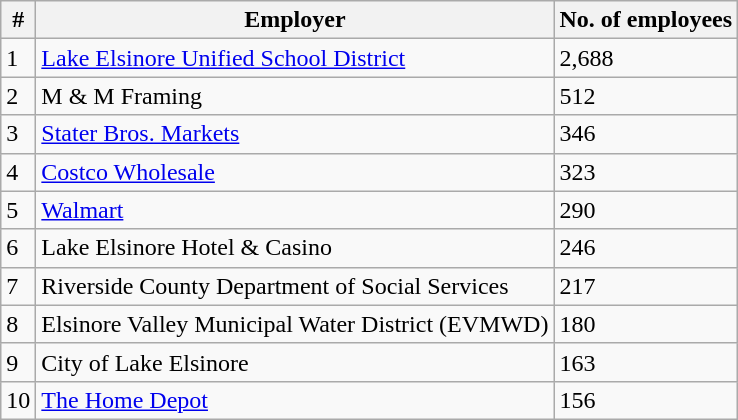<table class="wikitable">
<tr>
<th>#</th>
<th>Employer</th>
<th>No. of employees</th>
</tr>
<tr>
<td>1</td>
<td><a href='#'>Lake Elsinore Unified School District</a></td>
<td>2,688</td>
</tr>
<tr>
<td>2</td>
<td>M & M Framing</td>
<td>512</td>
</tr>
<tr>
<td>3</td>
<td><a href='#'>Stater Bros. Markets</a></td>
<td>346</td>
</tr>
<tr>
<td>4</td>
<td><a href='#'>Costco Wholesale</a></td>
<td>323</td>
</tr>
<tr>
<td>5</td>
<td><a href='#'>Walmart</a></td>
<td>290</td>
</tr>
<tr>
<td>6</td>
<td>Lake Elsinore Hotel & Casino</td>
<td>246</td>
</tr>
<tr>
<td>7</td>
<td>Riverside County Department of Social Services</td>
<td>217</td>
</tr>
<tr>
<td>8</td>
<td>Elsinore Valley Municipal Water District (EVMWD)</td>
<td>180</td>
</tr>
<tr>
<td>9</td>
<td>City of Lake Elsinore</td>
<td>163</td>
</tr>
<tr>
<td>10</td>
<td><a href='#'>The Home Depot</a></td>
<td>156</td>
</tr>
</table>
